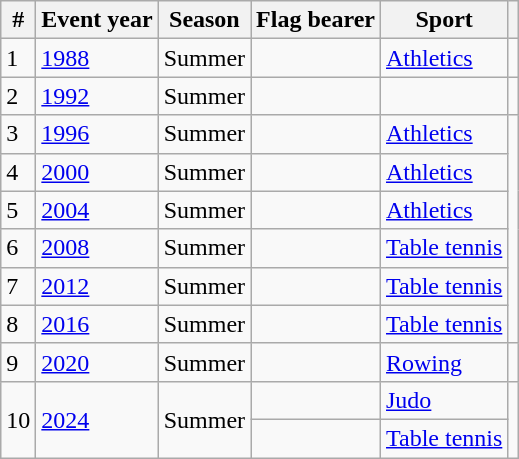<table class="wikitable sortable">
<tr>
<th>#</th>
<th>Event year</th>
<th>Season</th>
<th>Flag bearer</th>
<th>Sport</th>
<th></th>
</tr>
<tr>
<td>1</td>
<td><a href='#'>1988</a></td>
<td>Summer</td>
<td></td>
<td><a href='#'>Athletics</a></td>
<td></td>
</tr>
<tr>
<td>2</td>
<td><a href='#'>1992</a></td>
<td>Summer</td>
<td></td>
<td></td>
<td></td>
</tr>
<tr>
<td>3</td>
<td><a href='#'>1996</a></td>
<td>Summer</td>
<td></td>
<td><a href='#'>Athletics</a></td>
<td rowspan=6></td>
</tr>
<tr>
<td>4</td>
<td><a href='#'>2000</a></td>
<td>Summer</td>
<td></td>
<td><a href='#'>Athletics</a></td>
</tr>
<tr>
<td>5</td>
<td><a href='#'>2004</a></td>
<td>Summer</td>
<td></td>
<td><a href='#'>Athletics</a></td>
</tr>
<tr>
<td>6</td>
<td><a href='#'>2008</a></td>
<td>Summer</td>
<td></td>
<td><a href='#'>Table tennis</a></td>
</tr>
<tr>
<td>7</td>
<td><a href='#'>2012</a></td>
<td>Summer</td>
<td></td>
<td><a href='#'>Table tennis</a></td>
</tr>
<tr>
<td>8</td>
<td><a href='#'>2016</a></td>
<td>Summer</td>
<td></td>
<td><a href='#'>Table tennis</a></td>
</tr>
<tr>
<td>9</td>
<td><a href='#'>2020</a></td>
<td>Summer</td>
<td></td>
<td><a href='#'>Rowing</a></td>
<td></td>
</tr>
<tr>
<td rowspan=2>10</td>
<td rowspan=2><a href='#'>2024</a></td>
<td rowspan=2>Summer</td>
<td></td>
<td><a href='#'>Judo</a></td>
<td rowspan=2></td>
</tr>
<tr>
<td></td>
<td><a href='#'>Table tennis</a></td>
</tr>
</table>
